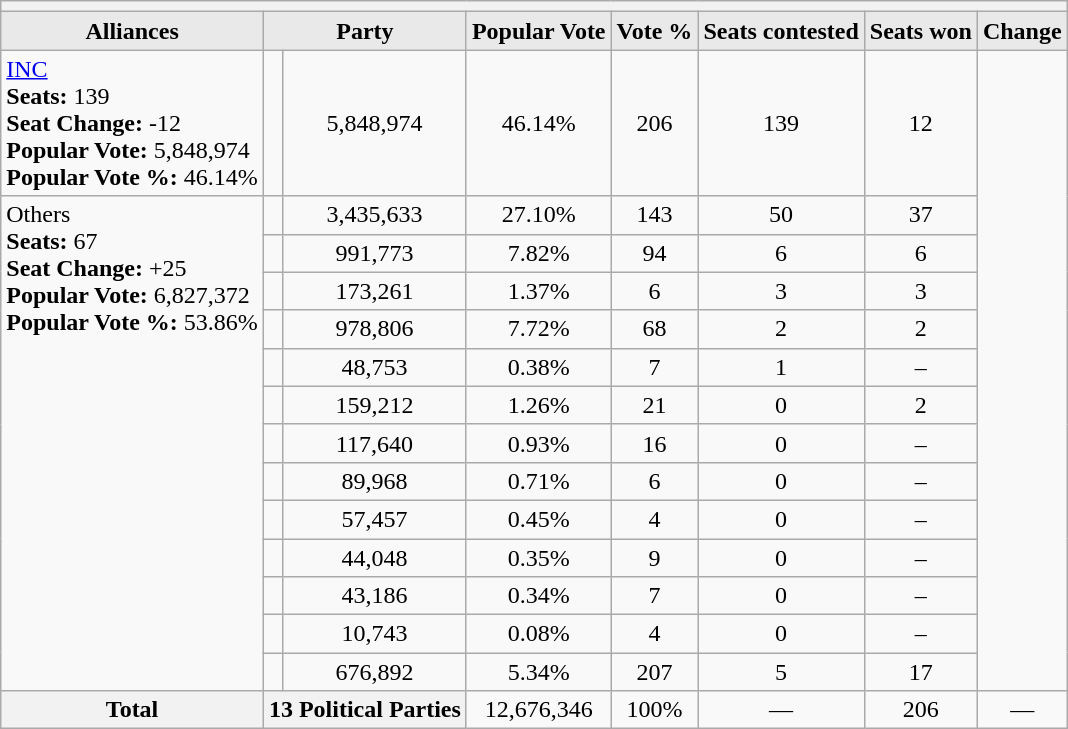<table class="wikitable">
<tr>
<th colspan=8></th>
</tr>
<tr>
<th style="background-color:#E9E9E9">Alliances</th>
<th style="background-color:#E9E9E9" colspan="2">Party</th>
<th style="background-color:#E9E9E9" align=right>Popular Vote</th>
<th style="background-color:#E9E9E9" align=right>Vote %</th>
<th style="background-color:#E9E9E9" align=right>Seats contested</th>
<th style="background-color:#E9E9E9" align=right>Seats won</th>
<th style="background-color:#E9E9E9" align=right>Change</th>
</tr>
<tr>
<td align=left rowspan=1 valign=top><a href='#'>INC</a><br><strong>Seats: </strong> 139 <br><strong>Seat Change: </strong>-12 <br><strong>Popular Vote:</strong> 5,848,974<br><strong>Popular Vote %:</strong> 46.14%</td>
<td></td>
<td align=center>5,848,974</td>
<td align=center>46.14%</td>
<td align=center>206</td>
<td align=center>139</td>
<td align=center>12</td>
</tr>
<tr>
<td align=left rowspan=13 valign=top>Others<br><strong>Seats:</strong> 67 <br><strong>Seat Change: </strong>+25<br><strong>Popular Vote:</strong> 6,827,372<br><strong>Popular Vote %:</strong> 53.86%</td>
<td></td>
<td align=center>3,435,633</td>
<td align=center>27.10%</td>
<td align=center>143</td>
<td align=center>50</td>
<td align=center>37</td>
</tr>
<tr>
<td></td>
<td align=center>991,773</td>
<td align=center>7.82%</td>
<td align=center>94</td>
<td align=center>6</td>
<td align=center>6</td>
</tr>
<tr>
<td></td>
<td align=center>173,261</td>
<td align=center>1.37%</td>
<td align=center>6</td>
<td align=center>3</td>
<td align=center>3</td>
</tr>
<tr>
<td></td>
<td align=center>978,806</td>
<td align=center>7.72%</td>
<td align=center>68</td>
<td align=center>2</td>
<td align=center>2</td>
</tr>
<tr>
<td></td>
<td align=center>48,753</td>
<td align=center>0.38%</td>
<td align=center>7</td>
<td align=center>1</td>
<td align=center>–</td>
</tr>
<tr>
<td></td>
<td align=center>159,212</td>
<td align=center>1.26%</td>
<td align=center>21</td>
<td align=center>0</td>
<td align=center>2</td>
</tr>
<tr>
<td></td>
<td align=center>117,640</td>
<td align=center>0.93%</td>
<td align=center>16</td>
<td align=center>0</td>
<td align=center>–</td>
</tr>
<tr>
<td></td>
<td align=center>89,968</td>
<td align=center>0.71%</td>
<td align=center>6</td>
<td align=center>0</td>
<td align=center>–</td>
</tr>
<tr>
<td></td>
<td align=center>57,457</td>
<td align=center>0.45%</td>
<td align=center>4</td>
<td align=center>0</td>
<td align=center>–</td>
</tr>
<tr>
<td></td>
<td align=center>44,048</td>
<td align=center>0.35%</td>
<td align=center>9</td>
<td align=center>0</td>
<td align=center>–</td>
</tr>
<tr>
<td></td>
<td align=center>43,186</td>
<td align=center>0.34%</td>
<td align=center>7</td>
<td align=center>0</td>
<td align=center>–</td>
</tr>
<tr>
<td></td>
<td align=center>10,743</td>
<td align=center>0.08%</td>
<td align=center>4</td>
<td align=center>0</td>
<td align=center>–</td>
</tr>
<tr>
<td></td>
<td align=center>676,892</td>
<td align=center>5.34%</td>
<td align=center>207</td>
<td align=center>5</td>
<td align=center>17</td>
</tr>
<tr>
<th align=center>Total</th>
<th align=center colspan="2">13 Political Parties</th>
<td align=center>12,676,346</td>
<td align=center>100%</td>
<td align=center>—</td>
<td align=center>206</td>
<td align=center>—</td>
</tr>
</table>
